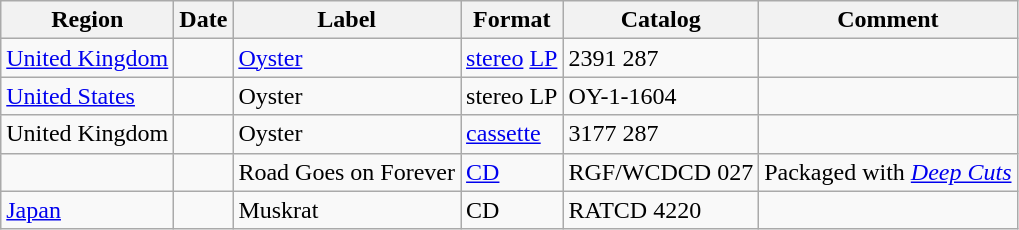<table class="wikitable">
<tr>
<th>Region</th>
<th>Date</th>
<th>Label</th>
<th>Format</th>
<th>Catalog</th>
<th>Comment</th>
</tr>
<tr>
<td><a href='#'>United Kingdom</a></td>
<td></td>
<td><a href='#'>Oyster</a></td>
<td><a href='#'>stereo</a> <a href='#'>LP</a></td>
<td>2391 287</td>
<td></td>
</tr>
<tr>
<td><a href='#'>United States</a></td>
<td></td>
<td>Oyster</td>
<td>stereo LP</td>
<td>OY-1-1604</td>
<td></td>
</tr>
<tr>
<td>United Kingdom</td>
<td></td>
<td>Oyster</td>
<td><a href='#'>cassette</a></td>
<td>3177 287</td>
<td></td>
</tr>
<tr>
<td></td>
<td></td>
<td>Road Goes on Forever</td>
<td><a href='#'>CD</a></td>
<td>RGF/WCDCD 027</td>
<td>Packaged with <em><a href='#'>Deep Cuts</a></em></td>
</tr>
<tr>
<td><a href='#'>Japan</a></td>
<td></td>
<td>Muskrat</td>
<td>CD</td>
<td>RATCD 4220</td>
</tr>
</table>
